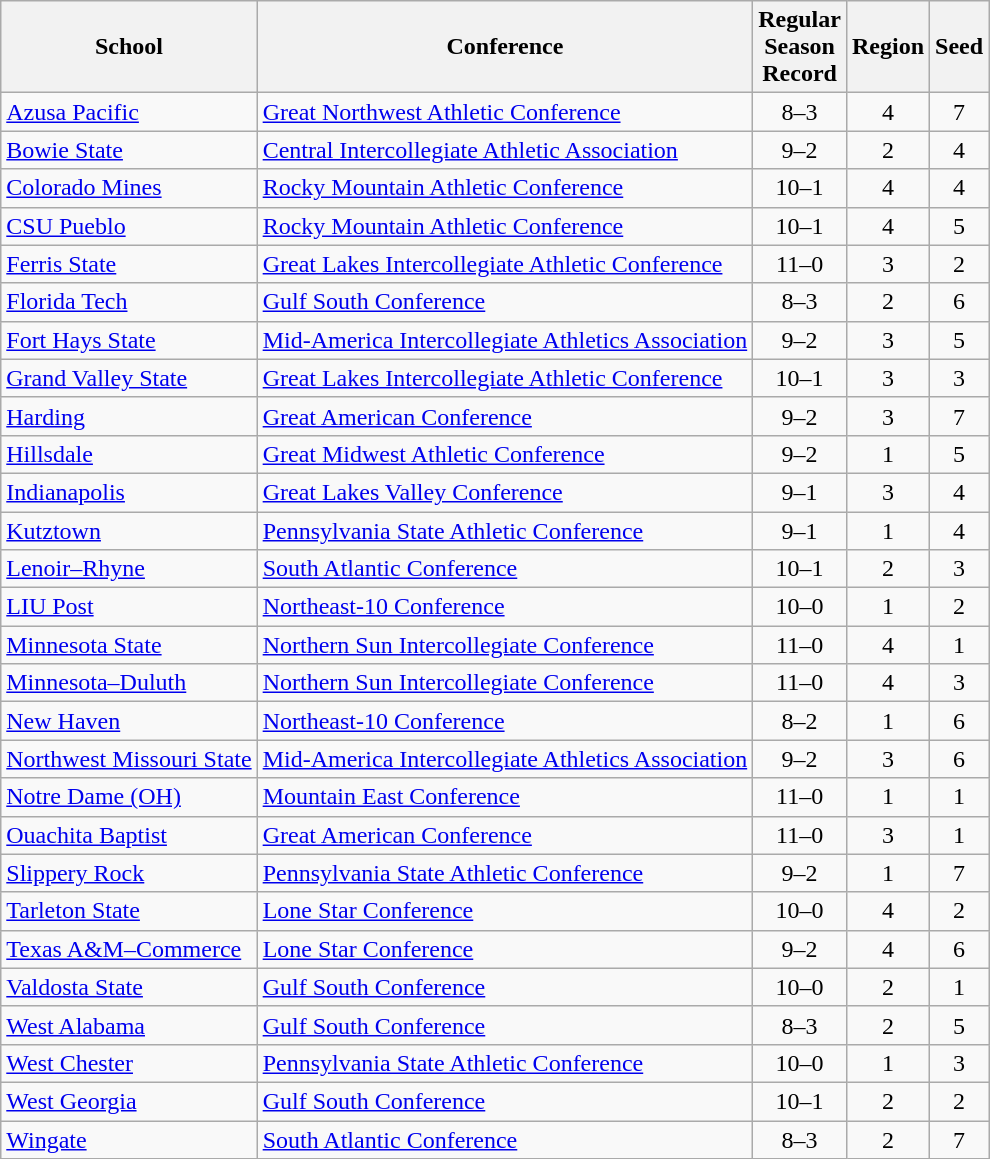<table class="wikitable sortable">
<tr>
<th>School</th>
<th>Conference</th>
<th class="unsortable">Regular<br>Season<br>Record</th>
<th>Region</th>
<th>Seed</th>
</tr>
<tr>
<td><a href='#'>Azusa Pacific</a></td>
<td><a href='#'>Great Northwest Athletic Conference</a></td>
<td align=center>8–3</td>
<td align=center>4</td>
<td align=center>7</td>
</tr>
<tr>
<td><a href='#'>Bowie State</a></td>
<td><a href='#'>Central Intercollegiate Athletic Association</a></td>
<td align=center>9–2</td>
<td align=center>2</td>
<td align=center>4</td>
</tr>
<tr>
<td><a href='#'>Colorado Mines</a></td>
<td><a href='#'>Rocky Mountain Athletic Conference</a></td>
<td align=center>10–1</td>
<td align=center>4</td>
<td align=center>4</td>
</tr>
<tr>
<td><a href='#'>CSU Pueblo</a></td>
<td><a href='#'>Rocky Mountain Athletic Conference</a></td>
<td align=center>10–1</td>
<td align=center>4</td>
<td align=center>5</td>
</tr>
<tr>
<td><a href='#'>Ferris State</a></td>
<td><a href='#'>Great Lakes Intercollegiate Athletic Conference</a></td>
<td align=center>11–0</td>
<td align=center>3</td>
<td align=center>2</td>
</tr>
<tr>
<td><a href='#'>Florida Tech</a></td>
<td><a href='#'>Gulf South Conference</a></td>
<td align=center>8–3</td>
<td align=center>2</td>
<td align=center>6</td>
</tr>
<tr>
<td><a href='#'>Fort Hays State</a></td>
<td><a href='#'>Mid-America Intercollegiate Athletics Association</a></td>
<td align=center>9–2</td>
<td align=center>3</td>
<td align=center>5</td>
</tr>
<tr>
<td><a href='#'>Grand Valley State</a></td>
<td><a href='#'>Great Lakes Intercollegiate Athletic Conference</a></td>
<td align=center>10–1</td>
<td align=center>3</td>
<td align=center>3</td>
</tr>
<tr>
<td><a href='#'>Harding</a></td>
<td><a href='#'>Great American Conference</a></td>
<td align=center>9–2</td>
<td align=center>3</td>
<td align=center>7</td>
</tr>
<tr>
<td><a href='#'>Hillsdale</a></td>
<td><a href='#'>Great Midwest Athletic Conference</a></td>
<td align=center>9–2</td>
<td align=center>1</td>
<td align=center>5</td>
</tr>
<tr>
<td><a href='#'>Indianapolis</a></td>
<td><a href='#'>Great Lakes Valley Conference</a></td>
<td align=center>9–1</td>
<td align=center>3</td>
<td align=center>4</td>
</tr>
<tr>
<td><a href='#'>Kutztown</a></td>
<td><a href='#'>Pennsylvania State Athletic Conference</a></td>
<td align=center>9–1</td>
<td align=center>1</td>
<td align=center>4</td>
</tr>
<tr>
<td><a href='#'>Lenoir–Rhyne</a></td>
<td><a href='#'>South Atlantic Conference</a></td>
<td align=center>10–1</td>
<td align=center>2</td>
<td align=center>3</td>
</tr>
<tr>
<td><a href='#'>LIU Post</a></td>
<td><a href='#'>Northeast-10 Conference</a></td>
<td align=center>10–0</td>
<td align=center>1</td>
<td align=center>2</td>
</tr>
<tr>
<td><a href='#'>Minnesota State</a></td>
<td><a href='#'>Northern Sun Intercollegiate Conference</a></td>
<td align=center>11–0</td>
<td align=center>4</td>
<td align=center>1</td>
</tr>
<tr>
<td><a href='#'>Minnesota–Duluth</a></td>
<td><a href='#'>Northern Sun Intercollegiate Conference</a></td>
<td align=center>11–0</td>
<td align=center>4</td>
<td align=center>3</td>
</tr>
<tr>
<td><a href='#'>New Haven</a></td>
<td><a href='#'>Northeast-10 Conference</a></td>
<td align=center>8–2</td>
<td align=center>1</td>
<td align=center>6</td>
</tr>
<tr>
<td><a href='#'>Northwest Missouri State</a></td>
<td><a href='#'>Mid-America Intercollegiate Athletics Association</a></td>
<td align=center>9–2</td>
<td align=center>3</td>
<td align=center>6</td>
</tr>
<tr>
<td><a href='#'>Notre Dame (OH)</a></td>
<td><a href='#'>Mountain East Conference</a></td>
<td align=center>11–0</td>
<td align=center>1</td>
<td align=center>1</td>
</tr>
<tr>
<td><a href='#'>Ouachita Baptist</a></td>
<td><a href='#'>Great American Conference</a></td>
<td align=center>11–0</td>
<td align=center>3</td>
<td align=center>1</td>
</tr>
<tr>
<td><a href='#'>Slippery Rock</a></td>
<td><a href='#'>Pennsylvania State Athletic Conference</a></td>
<td align=center>9–2</td>
<td align=center>1</td>
<td align=center>7</td>
</tr>
<tr>
<td><a href='#'>Tarleton State</a></td>
<td><a href='#'>Lone Star Conference</a></td>
<td align=center>10–0</td>
<td align=center>4</td>
<td align=center>2</td>
</tr>
<tr>
<td><a href='#'>Texas A&M–Commerce</a></td>
<td><a href='#'>Lone Star Conference</a></td>
<td align=center>9–2</td>
<td align=center>4</td>
<td align=center>6</td>
</tr>
<tr>
<td><a href='#'>Valdosta State</a></td>
<td><a href='#'>Gulf South Conference</a></td>
<td align=center>10–0</td>
<td align=center>2</td>
<td align=center>1</td>
</tr>
<tr>
<td><a href='#'>West Alabama</a></td>
<td><a href='#'>Gulf South Conference</a></td>
<td align=center>8–3</td>
<td align=center>2</td>
<td align=center>5</td>
</tr>
<tr>
<td><a href='#'>West Chester</a></td>
<td><a href='#'>Pennsylvania State Athletic Conference</a></td>
<td align=center>10–0</td>
<td align=center>1</td>
<td align=center>3</td>
</tr>
<tr>
<td><a href='#'>West Georgia</a></td>
<td><a href='#'>Gulf South Conference</a></td>
<td align=center>10–1</td>
<td align=center>2</td>
<td align=center>2</td>
</tr>
<tr>
<td><a href='#'>Wingate</a></td>
<td><a href='#'>South Atlantic Conference</a></td>
<td align=center>8–3</td>
<td align=center>2</td>
<td align=center>7</td>
</tr>
</table>
